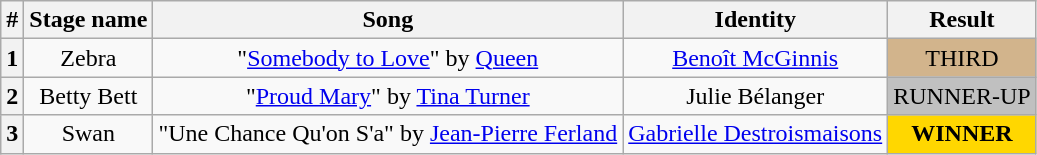<table class="wikitable plainrowheaders" style="text-align: center;">
<tr>
<th>#</th>
<th>Stage name</th>
<th>Song</th>
<th>Identity</th>
<th>Result</th>
</tr>
<tr>
<th>1</th>
<td>Zebra</td>
<td>"<a href='#'>Somebody to Love</a>" by <a href='#'>Queen</a></td>
<td><a href='#'>Benoît McGinnis</a></td>
<td bgcolor=tan>THIRD</td>
</tr>
<tr>
<th>2</th>
<td>Betty Bett</td>
<td>"<a href='#'>Proud Mary</a>" by <a href='#'>Tina Turner</a></td>
<td>Julie Bélanger</td>
<td bgcolor=silver>RUNNER-UP</td>
</tr>
<tr>
<th>3</th>
<td>Swan</td>
<td>"Une Chance Qu'on S'a" by <a href='#'>Jean-Pierre Ferland</a></td>
<td><a href='#'>Gabrielle Destroismaisons</a></td>
<td bgcolor=gold><strong>WINNER</strong></td>
</tr>
</table>
